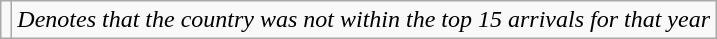<table class="wikitable">
<tr>
<td></td>
<td><em>Denotes that the country was not within the top 15 arrivals for that year</em></td>
</tr>
</table>
